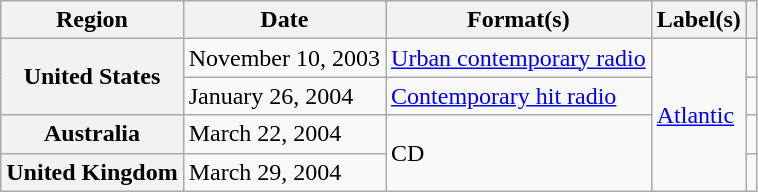<table class="wikitable plainrowheaders">
<tr>
<th scope="col">Region</th>
<th scope="col">Date</th>
<th scope="col">Format(s)</th>
<th scope="col">Label(s)</th>
<th scope="col"></th>
</tr>
<tr>
<th scope="row" rowspan="2">United States</th>
<td>November 10, 2003</td>
<td><a href='#'>Urban contemporary radio</a></td>
<td rowspan="4"><a href='#'>Atlantic</a></td>
<td></td>
</tr>
<tr>
<td>January 26, 2004</td>
<td><a href='#'>Contemporary hit radio</a></td>
<td></td>
</tr>
<tr>
<th scope="row">Australia</th>
<td>March 22, 2004</td>
<td rowspan="2">CD</td>
<td></td>
</tr>
<tr>
<th scope="row">United Kingdom</th>
<td>March 29, 2004</td>
<td></td>
</tr>
</table>
